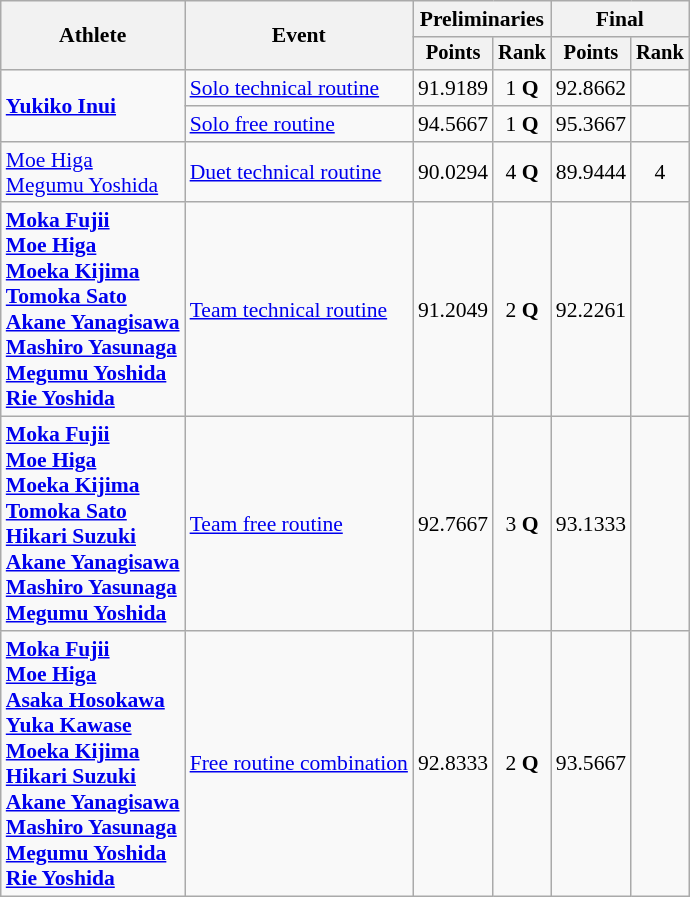<table class="wikitable" style="font-size:90%">
<tr>
<th rowspan="2">Athlete</th>
<th rowspan="2">Event</th>
<th colspan="2">Preliminaries</th>
<th colspan="2">Final</th>
</tr>
<tr style="font-size:95%">
<th>Points</th>
<th>Rank</th>
<th>Points</th>
<th>Rank</th>
</tr>
<tr align="center">
<td align="left" rowspan=2><strong><a href='#'>Yukiko Inui</a></strong></td>
<td align="left"><a href='#'>Solo technical routine</a></td>
<td>91.9189</td>
<td>1 <strong>Q</strong></td>
<td>92.8662</td>
<td></td>
</tr>
<tr align="center">
<td align="left"><a href='#'>Solo free routine</a></td>
<td>94.5667</td>
<td>1 <strong>Q</strong></td>
<td>95.3667</td>
<td></td>
</tr>
<tr align="center">
<td align="left"><a href='#'>Moe Higa</a><br><a href='#'>Megumu Yoshida</a></td>
<td align="left"><a href='#'>Duet technical routine</a></td>
<td>90.0294</td>
<td>4 <strong>Q</strong></td>
<td>89.9444</td>
<td>4</td>
</tr>
<tr align="center">
<td align="left"><strong><a href='#'>Moka Fujii</a><br><a href='#'>Moe Higa</a><br><a href='#'>Moeka Kijima</a><br><a href='#'>Tomoka Sato</a><br><a href='#'>Akane Yanagisawa</a><br><a href='#'>Mashiro Yasunaga</a><br><a href='#'>Megumu Yoshida</a><br><a href='#'>Rie Yoshida</a></strong></td>
<td align="left"><a href='#'>Team technical routine</a></td>
<td>91.2049</td>
<td>2 <strong>Q</strong></td>
<td>92.2261</td>
<td></td>
</tr>
<tr align="center">
<td align="left"><strong><a href='#'>Moka Fujii</a><br><a href='#'>Moe Higa</a><br><a href='#'>Moeka Kijima</a><br><a href='#'>Tomoka Sato</a><br><a href='#'>Hikari Suzuki</a><br><a href='#'>Akane Yanagisawa</a><br><a href='#'>Mashiro Yasunaga</a><br><a href='#'>Megumu Yoshida</a></strong></td>
<td align="left"><a href='#'>Team free routine</a></td>
<td>92.7667</td>
<td>3 <strong>Q</strong></td>
<td>93.1333</td>
<td></td>
</tr>
<tr align="center">
<td align="left"><strong><a href='#'>Moka Fujii</a><br><a href='#'>Moe Higa</a><br><a href='#'>Asaka Hosokawa</a><br><a href='#'>Yuka Kawase</a><br><a href='#'>Moeka Kijima</a><br><a href='#'>Hikari Suzuki</a><br><a href='#'>Akane Yanagisawa</a><br><a href='#'>Mashiro Yasunaga</a><br><a href='#'>Megumu Yoshida</a><br><a href='#'>Rie Yoshida</a></strong></td>
<td align="left"><a href='#'>Free routine combination</a></td>
<td>92.8333</td>
<td>2 <strong>Q</strong></td>
<td>93.5667</td>
<td></td>
</tr>
</table>
